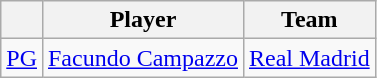<table class="wikitable">
<tr>
<th align="center"></th>
<th align="center">Player</th>
<th align="center">Team</th>
</tr>
<tr>
<td align=center><a href='#'>PG</a></td>
<td> <a href='#'>Facundo Campazzo</a></td>
<td><a href='#'>Real Madrid</a></td>
</tr>
</table>
